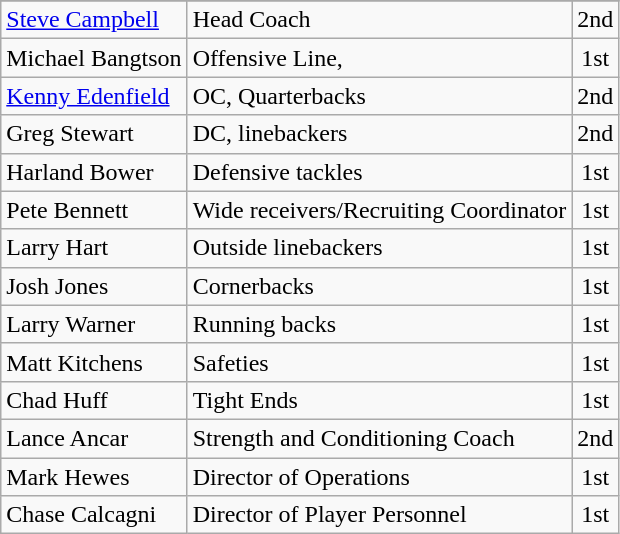<table class="wikitable">
<tr>
</tr>
<tr>
<td><a href='#'>Steve Campbell</a></td>
<td>Head Coach</td>
<td align=center>2nd</td>
</tr>
<tr>
<td>Michael Bangtson</td>
<td>Offensive Line,</td>
<td align=center>1st</td>
</tr>
<tr>
<td><a href='#'>Kenny Edenfield</a></td>
<td>OC, Quarterbacks</td>
<td align=center>2nd</td>
</tr>
<tr>
<td>Greg Stewart</td>
<td>DC, linebackers</td>
<td align=center>2nd</td>
</tr>
<tr>
<td>Harland Bower</td>
<td>Defensive tackles</td>
<td align=center>1st</td>
</tr>
<tr>
<td>Pete Bennett</td>
<td>Wide receivers/Recruiting Coordinator</td>
<td align=center>1st</td>
</tr>
<tr>
<td>Larry Hart</td>
<td>Outside linebackers</td>
<td align=center>1st</td>
</tr>
<tr>
<td>Josh Jones</td>
<td>Cornerbacks</td>
<td align=center>1st</td>
</tr>
<tr>
<td>Larry Warner</td>
<td>Running backs</td>
<td align=center>1st</td>
</tr>
<tr>
<td>Matt Kitchens</td>
<td>Safeties</td>
<td align=center>1st</td>
</tr>
<tr>
<td>Chad Huff</td>
<td>Tight Ends</td>
<td align=center>1st</td>
</tr>
<tr>
<td>Lance Ancar</td>
<td>Strength and Conditioning Coach</td>
<td align=center>2nd</td>
</tr>
<tr>
<td>Mark Hewes</td>
<td>Director of Operations</td>
<td align=center>1st</td>
</tr>
<tr>
<td>Chase Calcagni</td>
<td>Director of Player Personnel</td>
<td align=center>1st</td>
</tr>
</table>
